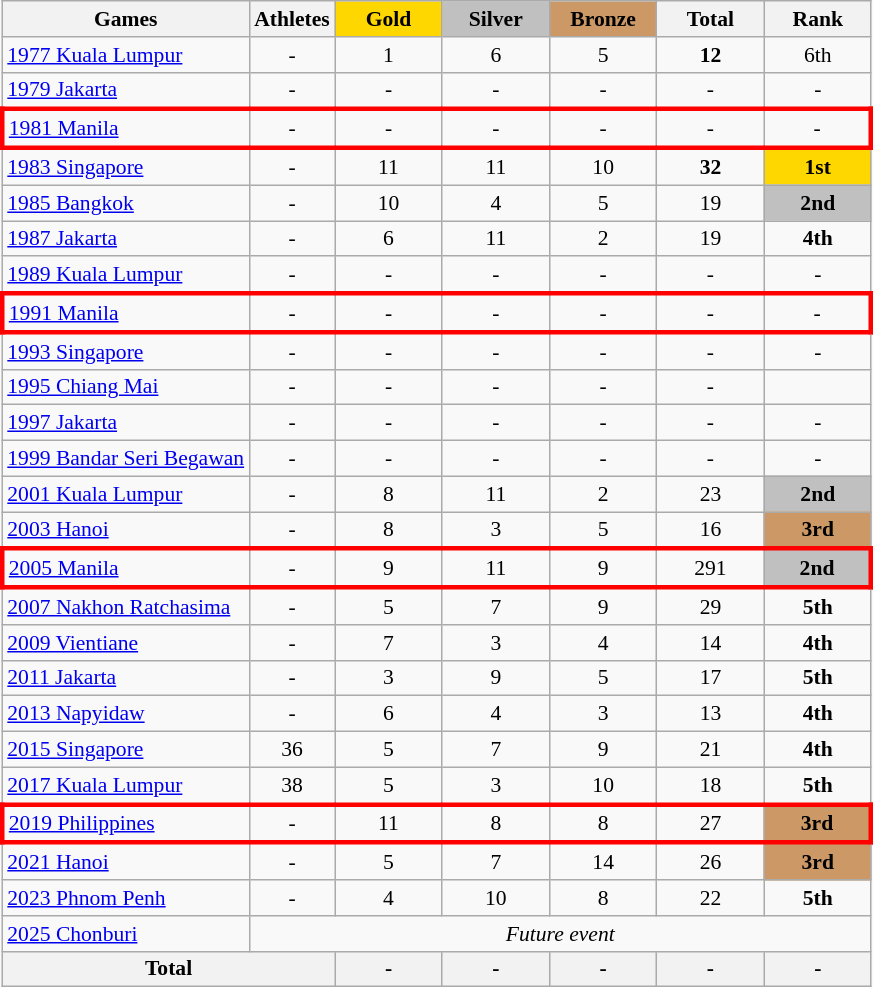<table class="wikitable" style="text-align:center; font-size:90%;">
<tr>
<th>Games</th>
<th>Athletes</th>
<td style="background:gold; width:4.5em; font-weight:bold;">Gold</td>
<td style="background:silver; width:4.5em; font-weight:bold;">Silver</td>
<td style="background:#cc9966; width:4.5em; font-weight:bold;">Bronze</td>
<th style="width:4.5em; font-weight:bold;">Total</th>
<th style="width:4.5em; font-weight:bold;">Rank</th>
</tr>
<tr>
<td align=left> <a href='#'>1977 Kuala Lumpur</a></td>
<td>-</td>
<td>1</td>
<td>6</td>
<td>5</td>
<td><strong>12</strong></td>
<td>6th</td>
</tr>
<tr>
<td align=left> <a href='#'>1979 Jakarta</a></td>
<td>-</td>
<td>-</td>
<td>-</td>
<td>-</td>
<td>-</td>
<td>-</td>
</tr>
<tr style="border: 3px solid red">
<td align=left> <a href='#'>1981 Manila</a></td>
<td>-</td>
<td>-</td>
<td>-</td>
<td>-</td>
<td>-</td>
<td>-</td>
</tr>
<tr>
<td align=left> <a href='#'>1983 Singapore</a></td>
<td>-</td>
<td>11</td>
<td>11</td>
<td>10</td>
<td><strong>32</strong></td>
<td bgcolor=gold><strong>1st</strong></td>
</tr>
<tr>
<td align=left> <a href='#'>1985 Bangkok</a></td>
<td>-</td>
<td>10</td>
<td>4</td>
<td>5</td>
<td>19</td>
<td bgcolor=silver><strong>2nd</strong></td>
</tr>
<tr>
<td align=left> <a href='#'>1987 Jakarta</a></td>
<td>-</td>
<td>6</td>
<td>11</td>
<td>2</td>
<td>19</td>
<td><strong>4th</strong></td>
</tr>
<tr>
<td align=left> <a href='#'>1989 Kuala Lumpur</a></td>
<td>-</td>
<td>-</td>
<td>-</td>
<td>-</td>
<td>-</td>
<td>-</td>
</tr>
<tr style="border: 3px solid red">
<td align=left> <a href='#'>1991 Manila</a></td>
<td>-</td>
<td>-</td>
<td>-</td>
<td>-</td>
<td>-</td>
<td>-</td>
</tr>
<tr>
<td align=left> <a href='#'>1993 Singapore</a></td>
<td>-</td>
<td>-</td>
<td>-</td>
<td>-</td>
<td>-</td>
<td>-</td>
</tr>
<tr>
<td align=left> <a href='#'>1995 Chiang Mai</a></td>
<td>-</td>
<td>-</td>
<td>-</td>
<td>-</td>
<td>-</td>
</tr>
<tr>
<td align=left> <a href='#'>1997 Jakarta</a></td>
<td>-</td>
<td>-</td>
<td>-</td>
<td>-</td>
<td>-</td>
<td>-</td>
</tr>
<tr>
<td align=left> <a href='#'>1999 Bandar Seri Begawan</a></td>
<td>-</td>
<td>-</td>
<td>-</td>
<td>-</td>
<td>-</td>
<td>-</td>
</tr>
<tr>
<td align=left> <a href='#'>2001 Kuala Lumpur</a></td>
<td>-</td>
<td>8</td>
<td>11</td>
<td>2</td>
<td>23</td>
<td bgcolor=silver><strong>2nd</strong></td>
</tr>
<tr>
<td align=left> <a href='#'>2003 Hanoi</a></td>
<td>-</td>
<td>8</td>
<td>3</td>
<td>5</td>
<td>16</td>
<td bgcolor=cc9966><strong>3rd</strong></td>
</tr>
<tr style="border: 3px solid red">
<td align=left> <a href='#'>2005 Manila</a></td>
<td>-</td>
<td>9</td>
<td>11</td>
<td>9</td>
<td>291</td>
<td bgcolor=silver><strong>2nd</strong></td>
</tr>
<tr>
<td align=left> <a href='#'>2007 Nakhon Ratchasima</a></td>
<td>-</td>
<td>5</td>
<td>7</td>
<td>9</td>
<td>29</td>
<td><strong>5th</strong></td>
</tr>
<tr>
<td align=left> <a href='#'>2009 Vientiane</a></td>
<td>-</td>
<td>7</td>
<td>3</td>
<td>4</td>
<td>14</td>
<td><strong>4th</strong></td>
</tr>
<tr>
<td align=left> <a href='#'>2011 Jakarta</a></td>
<td>-</td>
<td>3</td>
<td>9</td>
<td>5</td>
<td>17</td>
<td><strong>5th</strong></td>
</tr>
<tr>
<td align=left> <a href='#'>2013 Napyidaw</a></td>
<td>-</td>
<td>6</td>
<td>4</td>
<td>3</td>
<td>13</td>
<td><strong>4th</strong></td>
</tr>
<tr>
<td align=left> <a href='#'>2015 Singapore</a></td>
<td>36</td>
<td>5</td>
<td>7</td>
<td>9</td>
<td>21</td>
<td><strong>4th</strong></td>
</tr>
<tr>
<td align=left> <a href='#'>2017 Kuala Lumpur</a></td>
<td>38</td>
<td>5</td>
<td>3</td>
<td>10</td>
<td>18</td>
<td><strong>5th</strong></td>
</tr>
<tr style="border: 3px solid red">
<td align=left> <a href='#'>2019 Philippines</a></td>
<td>-</td>
<td>11</td>
<td>8</td>
<td>8</td>
<td>27</td>
<td bgcolor=cc9966><strong>3rd</strong></td>
</tr>
<tr>
<td align=left> <a href='#'>2021 Hanoi</a></td>
<td>-</td>
<td>5</td>
<td>7</td>
<td>14</td>
<td>26</td>
<td bgcolor=cc9966><strong>3rd</strong></td>
</tr>
<tr>
<td align=left> <a href='#'>2023 Phnom Penh</a></td>
<td>-</td>
<td>4</td>
<td>10</td>
<td>8</td>
<td>22</td>
<td><strong>5th</strong></td>
</tr>
<tr>
<td align=left> <a href='#'>2025 Chonburi</a></td>
<td colspan=6><em>Future event</em></td>
</tr>
<tr>
<th colspan=2>Total</th>
<th><strong>-</strong></th>
<th><strong>-</strong></th>
<th><strong>-</strong></th>
<th><strong>-</strong></th>
<th><strong> -</strong></th>
</tr>
</table>
